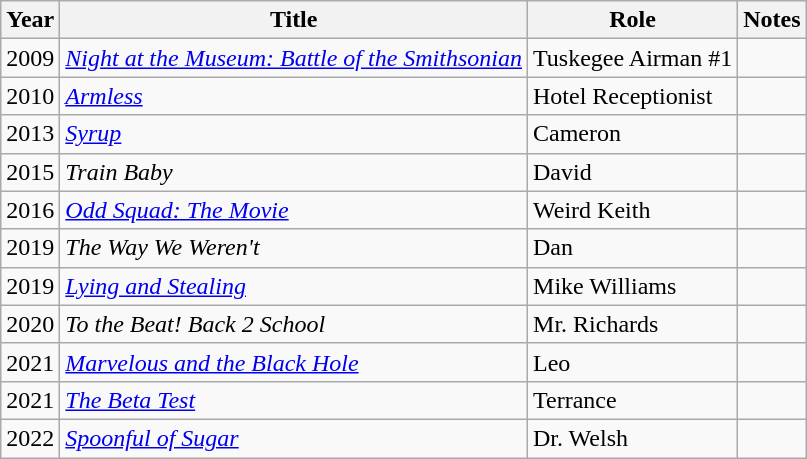<table class="wikitable sortable">
<tr>
<th>Year</th>
<th>Title</th>
<th>Role</th>
<th>Notes</th>
</tr>
<tr>
<td>2009</td>
<td><em><a href='#'>Night at the Museum: Battle of the Smithsonian</a></em></td>
<td>Tuskegee Airman #1</td>
<td></td>
</tr>
<tr>
<td>2010</td>
<td><em><a href='#'>Armless</a></em></td>
<td>Hotel Receptionist</td>
<td></td>
</tr>
<tr>
<td>2013</td>
<td><a href='#'><em>Syrup</em></a></td>
<td>Cameron</td>
<td></td>
</tr>
<tr>
<td>2015</td>
<td><em>Train Baby</em></td>
<td>David</td>
<td></td>
</tr>
<tr>
<td>2016</td>
<td><em><a href='#'>Odd Squad: The Movie</a></em></td>
<td>Weird Keith</td>
<td></td>
</tr>
<tr>
<td>2019</td>
<td><em>The Way We Weren't</em></td>
<td>Dan</td>
<td></td>
</tr>
<tr>
<td>2019</td>
<td><em><a href='#'>Lying and Stealing</a></em></td>
<td>Mike Williams</td>
<td></td>
</tr>
<tr>
<td>2020</td>
<td><em>To the Beat! Back 2 School</em></td>
<td>Mr. Richards</td>
<td></td>
</tr>
<tr>
<td>2021</td>
<td><em><a href='#'>Marvelous and the Black Hole</a></em></td>
<td>Leo</td>
<td></td>
</tr>
<tr>
<td>2021</td>
<td><em><a href='#'>The Beta Test</a></em></td>
<td>Terrance</td>
<td></td>
</tr>
<tr>
<td>2022</td>
<td><em><a href='#'>Spoonful of Sugar</a></em></td>
<td>Dr. Welsh</td>
<td></td>
</tr>
</table>
